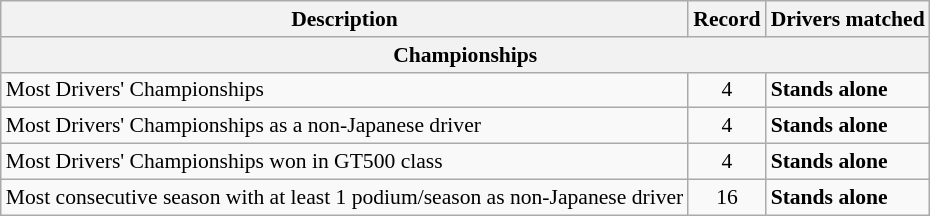<table class="wikitable" style="font-size:90%;">
<tr>
<th>Description</th>
<th>Record</th>
<th>Drivers matched</th>
</tr>
<tr>
<th colspan=3>Championships</th>
</tr>
<tr>
<td>Most Drivers' Championships</td>
<td align=center>4</td>
<td><strong>Stands alone</strong></td>
</tr>
<tr>
<td>Most Drivers' Championships as a non-Japanese driver</td>
<td align=center>4</td>
<td><strong>Stands alone</strong></td>
</tr>
<tr>
<td>Most Drivers' Championships won in GT500 class</td>
<td align=center>4</td>
<td><strong>Stands alone</strong></td>
</tr>
<tr>
<td>Most consecutive season with at least 1 podium/season as non-Japanese driver</td>
<td align=center>16</td>
<td><strong>Stands alone</strong></td>
</tr>
</table>
